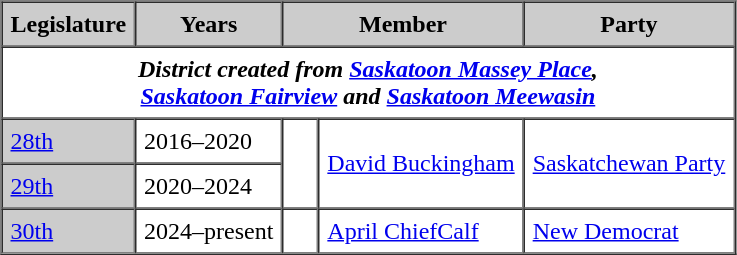<table border=1 cellpadding=5 cellspacing=0>
<tr bgcolor="CCCCCC">
<th>Legislature</th>
<th>Years</th>
<th colspan="2">Member</th>
<th>Party</th>
</tr>
<tr>
<td colspan="5" align="center"><strong><em>District created from <a href='#'>Saskatoon Massey Place</a>,<br><a href='#'>Saskatoon Fairview</a> and <a href='#'>Saskatoon Meewasin</a></em></strong></td>
</tr>
<tr>
<td bgcolor="CCCCCC"><a href='#'>28th</a></td>
<td>2016–2020</td>
<td rowspan=2 >   </td>
<td rowspan=2><a href='#'>David Buckingham</a></td>
<td rowspan=2><a href='#'>Saskatchewan Party</a></td>
</tr>
<tr>
<td bgcolor="CCCCCC"><a href='#'>29th</a></td>
<td>2020–2024</td>
</tr>
<tr>
<td bgcolor="CCCCCC"><a href='#'>30th</a></td>
<td>2024–present</td>
<td>   </td>
<td><a href='#'>April ChiefCalf</a></td>
<td><a href='#'>New Democrat</a></td>
</tr>
</table>
